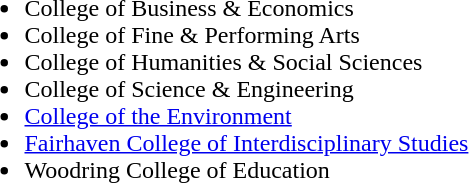<table>
<tr>
<td valign=top><br><ul><li>College of Business & Economics</li><li>College of Fine & Performing Arts</li><li>College of Humanities & Social Sciences</li><li>College of Science & Engineering</li><li><a href='#'>College of the Environment</a></li><li><a href='#'>Fairhaven College of Interdisciplinary Studies</a></li><li>Woodring College of Education</li></ul></td>
</tr>
</table>
